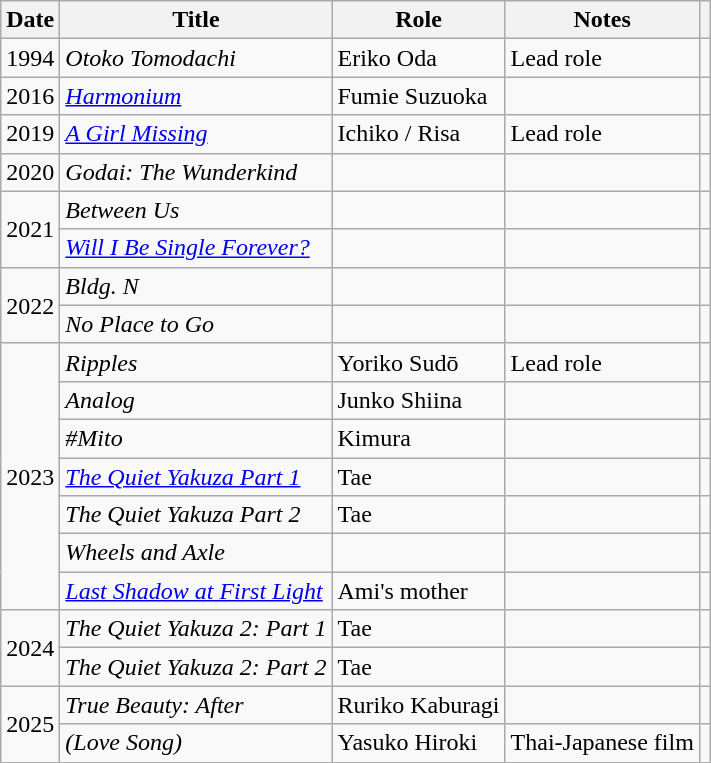<table class="wikitable">
<tr>
<th>Date</th>
<th>Title</th>
<th>Role</th>
<th>Notes</th>
<th></th>
</tr>
<tr>
<td>1994</td>
<td><em>Otoko Tomodachi</em></td>
<td>Eriko Oda</td>
<td>Lead role</td>
<td></td>
</tr>
<tr>
<td>2016</td>
<td><em><a href='#'>Harmonium</a></em></td>
<td>Fumie Suzuoka</td>
<td></td>
<td></td>
</tr>
<tr>
<td>2019</td>
<td><em><a href='#'>A Girl Missing</a></em></td>
<td>Ichiko / Risa</td>
<td>Lead role</td>
<td></td>
</tr>
<tr>
<td>2020</td>
<td><em>Godai: The Wunderkind</em></td>
<td></td>
<td></td>
<td></td>
</tr>
<tr>
<td rowspan="2">2021</td>
<td><em>Between Us</em></td>
<td></td>
<td></td>
<td></td>
</tr>
<tr>
<td><em><a href='#'>Will I Be Single Forever?</a></em></td>
<td></td>
<td></td>
<td></td>
</tr>
<tr>
<td rowspan="2">2022</td>
<td><em>Bldg. N</em></td>
<td></td>
<td></td>
<td></td>
</tr>
<tr>
<td><em>No Place to Go</em></td>
<td></td>
<td></td>
<td></td>
</tr>
<tr>
<td rowspan="7">2023</td>
<td><em>Ripples</em></td>
<td>Yoriko Sudō</td>
<td>Lead role</td>
<td></td>
</tr>
<tr>
<td><em>Analog</em></td>
<td>Junko Shiina</td>
<td></td>
<td></td>
</tr>
<tr>
<td><em>#Mito</em></td>
<td>Kimura</td>
<td></td>
<td></td>
</tr>
<tr>
<td><em><a href='#'>The Quiet Yakuza Part 1</a></em></td>
<td>Tae</td>
<td></td>
<td></td>
</tr>
<tr>
<td><em>The Quiet Yakuza Part 2</em></td>
<td>Tae</td>
<td></td>
<td></td>
</tr>
<tr>
<td><em>Wheels and Axle</em></td>
<td></td>
<td></td>
<td></td>
</tr>
<tr>
<td><em><a href='#'>Last Shadow at First Light</a></em></td>
<td>Ami's mother</td>
<td></td>
<td></td>
</tr>
<tr>
<td rowspan="2">2024</td>
<td><em>The Quiet Yakuza 2: Part 1</em></td>
<td>Tae</td>
<td></td>
<td></td>
</tr>
<tr>
<td><em>The Quiet Yakuza 2: Part 2</em></td>
<td>Tae</td>
<td></td>
<td></td>
</tr>
<tr>
<td rowspan="2">2025</td>
<td><em>True Beauty: After</em></td>
<td>Ruriko Kaburagi</td>
<td></td>
<td></td>
</tr>
<tr>
<td><em>(Love Song)</em></td>
<td>Yasuko Hiroki</td>
<td>Thai-Japanese film</td>
<td></td>
</tr>
<tr>
</tr>
</table>
